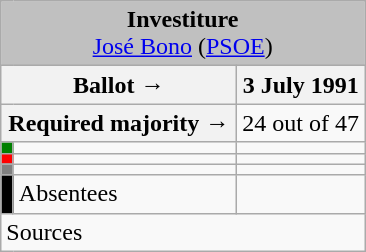<table class="wikitable" style="text-align:center;">
<tr>
<td colspan="3" align="center" bgcolor="#C0C0C0"><strong>Investiture</strong><br><a href='#'>José Bono</a> (<a href='#'>PSOE</a>)</td>
</tr>
<tr>
<th colspan="2" width="150px">Ballot →</th>
<th>3 July 1991</th>
</tr>
<tr>
<th colspan="2">Required majority →</th>
<td>24 out of 47 </td>
</tr>
<tr>
<th width="1px" style="background:green;"></th>
<td align="left"></td>
<td></td>
</tr>
<tr>
<th style="color:inherit;background:red;"></th>
<td align="left"></td>
<td></td>
</tr>
<tr>
<th style="color:inherit;background:gray;"></th>
<td align="left"></td>
<td></td>
</tr>
<tr>
<th style="color:inherit;background:black;"></th>
<td align="left"><span>Absentees</span></td>
<td></td>
</tr>
<tr>
<td align="left" colspan="3">Sources</td>
</tr>
</table>
